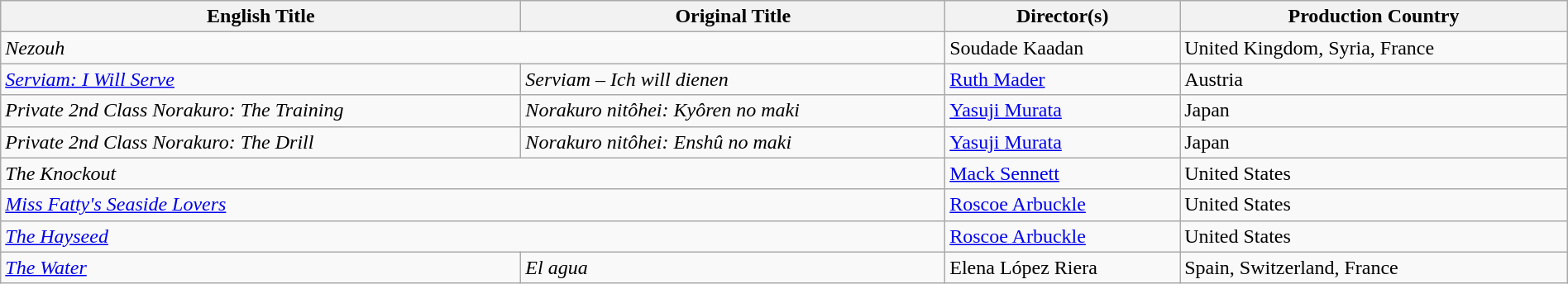<table class="sortable wikitable" style="width:100%; margin-bottom:4px">
<tr>
<th>English Title</th>
<th>Original Title</th>
<th>Director(s)</th>
<th>Production Country</th>
</tr>
<tr>
<td colspan="2"><em>Nezouh</em></td>
<td>Soudade Kaadan</td>
<td>United Kingdom, Syria, France</td>
</tr>
<tr>
<td><em><a href='#'>Serviam: I Will Serve</a></em></td>
<td><em>Serviam – Ich will dienen</em></td>
<td><a href='#'>Ruth Mader</a></td>
<td>Austria</td>
</tr>
<tr>
<td><em>Private 2nd Class Norakuro: The Training</em></td>
<td><em>Norakuro nitôhei: Kyôren no maki</em></td>
<td><a href='#'>Yasuji Murata</a></td>
<td>Japan</td>
</tr>
<tr>
<td><em>Private 2nd Class Norakuro: The Drill</em></td>
<td><em>Norakuro nitôhei: Enshû no maki</em></td>
<td><a href='#'>Yasuji Murata</a></td>
<td>Japan</td>
</tr>
<tr>
<td colspan="2"><em>The Knockout</em></td>
<td><a href='#'>Mack Sennett</a></td>
<td>United States</td>
</tr>
<tr>
<td colspan="2"><em><a href='#'>Miss Fatty's Seaside Lovers</a></em></td>
<td><a href='#'>Roscoe Arbuckle</a></td>
<td>United States</td>
</tr>
<tr>
<td colspan="2"><em><a href='#'>The Hayseed</a></em></td>
<td><a href='#'>Roscoe Arbuckle</a></td>
<td>United States</td>
</tr>
<tr>
<td><em><a href='#'>The Water</a></em></td>
<td><em>El agua</em></td>
<td>Elena López Riera</td>
<td>Spain, Switzerland, France</td>
</tr>
</table>
